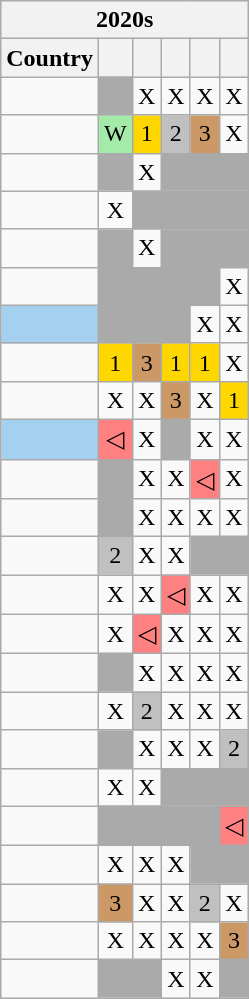<table class="wikitable collapsible" style="text-align:center">
<tr>
<th colspan=6>2020s</th>
</tr>
<tr>
<th>Country</th>
<th></th>
<th></th>
<th></th>
<th></th>
<th> </th>
</tr>
<tr>
<td></td>
<td bgcolor="#AAA"></td>
<td>Х</td>
<td>X</td>
<td>X</td>
<td>X</td>
</tr>
<tr>
<td></td>
<td style="background:#A4EAA9">W</td>
<td style="background:gold">1</td>
<td style="background:silver">2</td>
<td style="background:#C96;">3</td>
<td>X</td>
</tr>
<tr>
<td></td>
<td bgcolor="#AAA"></td>
<td>Х</td>
<td colspan=3 bgcolor="#AAA"></td>
</tr>
<tr>
<td></td>
<td>X</td>
<td colspan=4 bgcolor="#AAA"></td>
</tr>
<tr>
<td></td>
<td bgcolor="#AAA"></td>
<td>Х</td>
<td colspan=3 bgcolor="#AAA"></td>
</tr>
<tr>
<td></td>
<td colspan=4 bgcolor="#AAA"></td>
<td>X</td>
</tr>
<tr>
<td bgcolor="#A4D1EF"></td>
<td colspan=3 bgcolor="#AAA"></td>
<td>X</td>
<td>X</td>
</tr>
<tr>
<td></td>
<td style="background:gold;">1</td>
<td style="background:#C96">3</td>
<td style="background:gold">1</td>
<td style="background:gold">1</td>
<td>X</td>
</tr>
<tr>
<td></td>
<td>X</td>
<td>X</td>
<td style="background:#C96;">3</td>
<td>X</td>
<td style="background:gold">1</td>
</tr>
<tr>
<td bgcolor="#A4D1EF"></td>
<td bgcolor="#FE8080">◁</td>
<td>X</td>
<td bgcolor="#AAA"></td>
<td>X</td>
<td>X</td>
</tr>
<tr>
<td></td>
<td bgcolor="#AAA"></td>
<td>X</td>
<td>X</td>
<td bgcolor="#FE8080">◁</td>
<td>X</td>
</tr>
<tr>
<td></td>
<td bgcolor="#AAA"></td>
<td>X</td>
<td>X</td>
<td>X</td>
<td>X</td>
</tr>
<tr>
<td></td>
<td style="background:silver">2</td>
<td>X</td>
<td>X</td>
<td colspan=2 bgcolor="#AAA"></td>
</tr>
<tr>
<td></td>
<td>X</td>
<td>X</td>
<td bgcolor="#FE8080">◁</td>
<td>X</td>
<td>X</td>
</tr>
<tr>
<td></td>
<td>X</td>
<td bgcolor="#FE8080">◁</td>
<td>X</td>
<td>X</td>
<td>X</td>
</tr>
<tr>
<td></td>
<td bgcolor="#AAA"></td>
<td>X</td>
<td>X</td>
<td>X</td>
<td>X</td>
</tr>
<tr>
<td></td>
<td>X</td>
<td style="background:silver">2</td>
<td>X</td>
<td>X</td>
<td>X</td>
</tr>
<tr>
<td></td>
<td bgcolor="#AAA"></td>
<td>X</td>
<td>X</td>
<td>X</td>
<td style="background:silver">2</td>
</tr>
<tr>
<td></td>
<td>X</td>
<td>X</td>
<td colspan=3 bgcolor="#AAA"></td>
</tr>
<tr>
<td></td>
<td colspan=4 bgcolor="#AAA"></td>
<td bgcolor="#FE8080">◁</td>
</tr>
<tr>
<td></td>
<td>X</td>
<td>X</td>
<td>X</td>
<td colspan=2 bgcolor="#AAA"></td>
</tr>
<tr>
<td></td>
<td style="background:#C96;">3</td>
<td>X</td>
<td>X</td>
<td style="background:silver">2</td>
<td>X</td>
</tr>
<tr>
<td></td>
<td>X</td>
<td>X</td>
<td>X</td>
<td>X</td>
<td style="background:#C96">3</td>
</tr>
<tr>
<td></td>
<td colspan=2 bgcolor="#AAA"></td>
<td>X</td>
<td>X</td>
<td bgcolor="#AAA"></td>
</tr>
</table>
